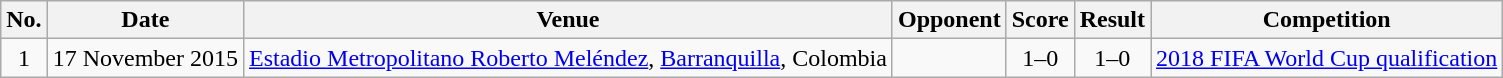<table class="wikitable sortable">
<tr>
<th scope="col">No.</th>
<th scope="col">Date</th>
<th scope="col">Venue</th>
<th scope="col">Opponent</th>
<th scope="col">Score</th>
<th scope="col">Result</th>
<th scope="col">Competition</th>
</tr>
<tr>
<td style="text-align:center">1</td>
<td>17 November 2015</td>
<td><a href='#'>Estadio Metropolitano Roberto Meléndez</a>, <a href='#'>Barranquilla</a>, Colombia</td>
<td></td>
<td style="text-align:center">1–0</td>
<td style="text-align:center">1–0</td>
<td><a href='#'>2018 FIFA World Cup qualification</a></td>
</tr>
</table>
